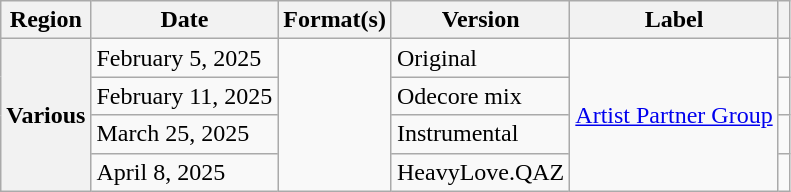<table class="wikitable plainrowheaders">
<tr>
<th scope="col">Region</th>
<th scope="col">Date</th>
<th scope="col">Format(s)</th>
<th scope="col">Version</th>
<th scope="col">Label</th>
<th scope="col"></th>
</tr>
<tr>
<th scope="row" rowspan="4">Various</th>
<td>February 5, 2025</td>
<td rowspan="4"></td>
<td>Original</td>
<td rowspan="4"><a href='#'>Artist Partner Group</a></td>
<td></td>
</tr>
<tr>
<td>February 11, 2025</td>
<td>Odecore mix</td>
<td></td>
</tr>
<tr>
<td>March 25, 2025</td>
<td>Instrumental</td>
<td></td>
</tr>
<tr>
<td>April 8, 2025</td>
<td>HeavyLove.QAZ</td>
<td></td>
</tr>
</table>
